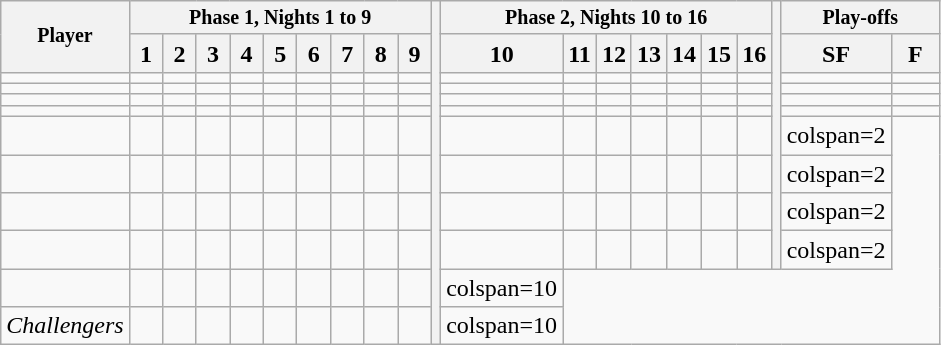<table class="wikitable">
<tr style="font-size:10pt;font-weight:bold">
<th rowspan=2>Player</th>
<th colspan=9>Phase 1, Nights 1 to 9</th>
<th rowspan=12></th>
<th colspan=7>Phase 2, Nights 10 to 16</th>
<th rowspan=10></th>
<th colspan=2 rowspan=1>Play-offs</th>
</tr>
<tr>
<th style="width:15px;">1</th>
<th style="width:15px;">2</th>
<th style="width:15px;">3</th>
<th style="width:15px;">4</th>
<th style="width:15px;">5</th>
<th style="width:15px;">6</th>
<th style="width:15px;">7</th>
<th style="width:15px;">8</th>
<th style="width:15px;">9</th>
<th style="width:15px;">10</th>
<th style="width:15px;">11</th>
<th style="width:15px;">12</th>
<th style="width:15px;">13</th>
<th style="width:15px;">14</th>
<th style="width:15px;">15</th>
<th style="width:15px;">16</th>
<th style="width:25px;">SF</th>
<th style="width:25px;">F</th>
</tr>
<tr>
<td></td>
<td></td>
<td></td>
<td></td>
<td></td>
<td></td>
<td></td>
<td></td>
<td></td>
<td></td>
<td></td>
<td></td>
<td></td>
<td></td>
<td></td>
<td></td>
<td></td>
<td></td>
<td></td>
</tr>
<tr>
<td></td>
<td></td>
<td></td>
<td></td>
<td></td>
<td></td>
<td></td>
<td></td>
<td></td>
<td></td>
<td></td>
<td></td>
<td></td>
<td></td>
<td></td>
<td></td>
<td></td>
<td></td>
<td></td>
</tr>
<tr>
<td></td>
<td></td>
<td></td>
<td></td>
<td></td>
<td></td>
<td></td>
<td></td>
<td></td>
<td></td>
<td></td>
<td></td>
<td></td>
<td></td>
<td></td>
<td></td>
<td></td>
<td></td>
<td></td>
</tr>
<tr>
<td> </td>
<td></td>
<td></td>
<td></td>
<td></td>
<td></td>
<td></td>
<td></td>
<td></td>
<td></td>
<td></td>
<td></td>
<td></td>
<td></td>
<td></td>
<td></td>
<td></td>
<td></td>
<td></td>
</tr>
<tr>
<td></td>
<td></td>
<td></td>
<td></td>
<td></td>
<td></td>
<td></td>
<td></td>
<td></td>
<td></td>
<td></td>
<td></td>
<td></td>
<td></td>
<td></td>
<td></td>
<td></td>
<td>colspan=2 </td>
</tr>
<tr>
<td></td>
<td></td>
<td></td>
<td></td>
<td></td>
<td></td>
<td></td>
<td></td>
<td></td>
<td></td>
<td></td>
<td></td>
<td></td>
<td></td>
<td></td>
<td></td>
<td></td>
<td>colspan=2 </td>
</tr>
<tr>
<td></td>
<td></td>
<td></td>
<td></td>
<td></td>
<td></td>
<td></td>
<td></td>
<td></td>
<td></td>
<td></td>
<td></td>
<td></td>
<td></td>
<td></td>
<td></td>
<td></td>
<td>colspan=2 </td>
</tr>
<tr>
<td></td>
<td></td>
<td></td>
<td></td>
<td></td>
<td></td>
<td></td>
<td></td>
<td></td>
<td></td>
<td></td>
<td></td>
<td></td>
<td></td>
<td></td>
<td></td>
<td></td>
<td>colspan=2 </td>
</tr>
<tr>
<td></td>
<td></td>
<td></td>
<td></td>
<td></td>
<td></td>
<td></td>
<td></td>
<td></td>
<td></td>
<td>colspan=10 </td>
</tr>
<tr>
<td><em>Challengers</em></td>
<td></td>
<td></td>
<td></td>
<td></td>
<td></td>
<td></td>
<td></td>
<td></td>
<td></td>
<td>colspan=10 </td>
</tr>
</table>
